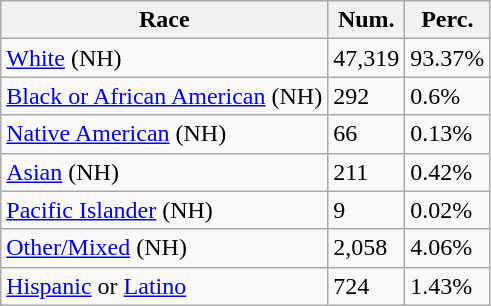<table class="wikitable">
<tr>
<th>Race</th>
<th>Num.</th>
<th>Perc.</th>
</tr>
<tr>
<td><a href='#'>White</a> (NH)</td>
<td>47,319</td>
<td>93.37%</td>
</tr>
<tr>
<td><a href='#'>Black or African American</a> (NH)</td>
<td>292</td>
<td>0.6%</td>
</tr>
<tr>
<td><a href='#'>Native American</a> (NH)</td>
<td>66</td>
<td>0.13%</td>
</tr>
<tr>
<td><a href='#'>Asian</a> (NH)</td>
<td>211</td>
<td>0.42%</td>
</tr>
<tr>
<td><a href='#'>Pacific Islander</a> (NH)</td>
<td>9</td>
<td>0.02%</td>
</tr>
<tr>
<td><a href='#'>Other/Mixed</a> (NH)</td>
<td>2,058</td>
<td>4.06%</td>
</tr>
<tr>
<td><a href='#'>Hispanic</a> or <a href='#'>Latino</a></td>
<td>724</td>
<td>1.43%</td>
</tr>
</table>
